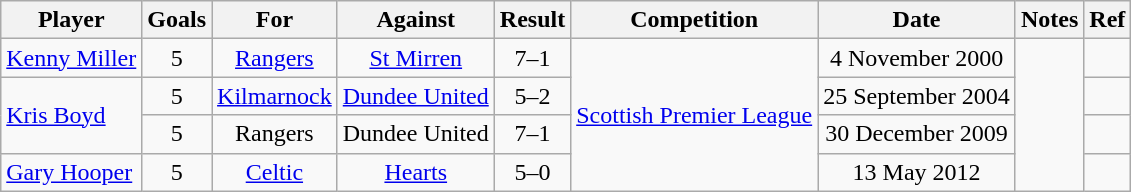<table class="wikitable" style="text-align:center;">
<tr>
<th>Player</th>
<th>Goals</th>
<th>For</th>
<th>Against</th>
<th>Result</th>
<th>Competition</th>
<th>Date</th>
<th>Notes</th>
<th>Ref</th>
</tr>
<tr>
<td align="left"><a href='#'>Kenny Miller</a></td>
<td>5</td>
<td><a href='#'>Rangers</a></td>
<td><a href='#'>St Mirren</a></td>
<td>7–1</td>
<td rowspan="4"><a href='#'>Scottish Premier League</a></td>
<td>4 November 2000</td>
<td rowspan=4></td>
<td></td>
</tr>
<tr>
<td align="left" rowspan=2><a href='#'>Kris Boyd</a></td>
<td>5</td>
<td><a href='#'>Kilmarnock</a></td>
<td><a href='#'>Dundee United</a></td>
<td>5–2</td>
<td>25 September 2004</td>
<td></td>
</tr>
<tr>
<td>5</td>
<td>Rangers</td>
<td>Dundee United</td>
<td>7–1</td>
<td>30 December 2009</td>
<td></td>
</tr>
<tr>
<td align="left"><a href='#'>Gary Hooper</a></td>
<td>5</td>
<td><a href='#'>Celtic</a></td>
<td><a href='#'>Hearts</a></td>
<td>5–0</td>
<td>13 May 2012</td>
<td></td>
</tr>
</table>
